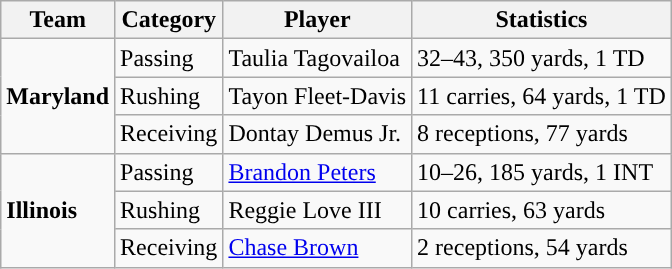<table class="wikitable" style="float: right;">
<tr>
<th>Team</th>
<th>Category</th>
<th>Player</th>
<th>Statistics</th>
</tr>
<tr>
<td rowspan=3><strong>Maryland</strong></td>
<td>Passing</td>
<td>Taulia Tagovailoa</td>
<td>32–43, 350 yards, 1 TD</td>
</tr>
<tr>
<td>Rushing</td>
<td>Tayon Fleet-Davis</td>
<td>11 carries, 64 yards, 1 TD</td>
</tr>
<tr>
<td>Receiving</td>
<td>Dontay Demus Jr.</td>
<td>8 receptions, 77 yards</td>
</tr>
<tr>
<td rowspan=3><strong>Illinois</strong></td>
<td>Passing</td>
<td><a href='#'>Brandon Peters</a></td>
<td>10–26, 185 yards, 1 INT</td>
</tr>
<tr>
<td>Rushing</td>
<td>Reggie Love III</td>
<td>10 carries, 63 yards</td>
</tr>
<tr>
<td>Receiving</td>
<td><a href='#'>Chase Brown</a></td>
<td>2 receptions, 54 yards</td>
</tr>
</table>
